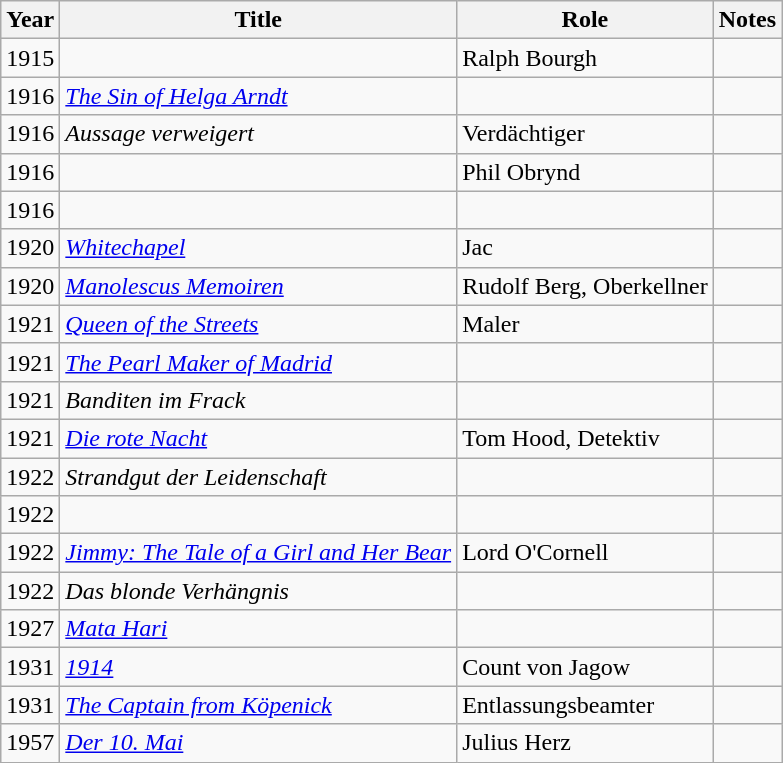<table class="wikitable">
<tr>
<th>Year</th>
<th>Title</th>
<th>Role</th>
<th>Notes</th>
</tr>
<tr>
<td>1915</td>
<td><em></em></td>
<td>Ralph Bourgh</td>
<td></td>
</tr>
<tr>
<td>1916</td>
<td><em><a href='#'>The Sin of Helga Arndt</a></em></td>
<td></td>
<td></td>
</tr>
<tr>
<td>1916</td>
<td><em>Aussage verweigert</em></td>
<td>Verdächtiger</td>
<td></td>
</tr>
<tr>
<td>1916</td>
<td><em></em></td>
<td>Phil Obrynd</td>
<td></td>
</tr>
<tr>
<td>1916</td>
<td><em></em></td>
<td></td>
<td></td>
</tr>
<tr>
<td>1920</td>
<td><em><a href='#'>Whitechapel</a></em></td>
<td>Jac</td>
<td></td>
</tr>
<tr>
<td>1920</td>
<td><em><a href='#'>Manolescus Memoiren</a></em></td>
<td>Rudolf Berg, Oberkellner</td>
<td></td>
</tr>
<tr>
<td>1921</td>
<td><em><a href='#'>Queen of the Streets</a></em></td>
<td>Maler</td>
<td></td>
</tr>
<tr>
<td>1921</td>
<td><em><a href='#'>The Pearl Maker of Madrid</a></em></td>
<td></td>
<td></td>
</tr>
<tr>
<td>1921</td>
<td><em>Banditen im Frack</em></td>
<td></td>
<td></td>
</tr>
<tr>
<td>1921</td>
<td><em><a href='#'>Die rote Nacht</a></em></td>
<td>Tom Hood, Detektiv</td>
<td></td>
</tr>
<tr>
<td>1922</td>
<td><em>Strandgut der Leidenschaft</em></td>
<td></td>
<td></td>
</tr>
<tr>
<td>1922</td>
<td><em></em></td>
<td></td>
<td></td>
</tr>
<tr>
<td>1922</td>
<td><em><a href='#'>Jimmy: The Tale of a Girl and Her Bear</a></em></td>
<td>Lord O'Cornell</td>
<td></td>
</tr>
<tr>
<td>1922</td>
<td><em>Das blonde Verhängnis</em></td>
<td></td>
<td></td>
</tr>
<tr>
<td>1927</td>
<td><em><a href='#'>Mata Hari</a></em></td>
<td></td>
<td></td>
</tr>
<tr>
<td>1931</td>
<td><em><a href='#'>1914</a></em></td>
<td>Count von Jagow</td>
<td></td>
</tr>
<tr>
<td>1931</td>
<td><em><a href='#'>The Captain from Köpenick</a></em></td>
<td>Entlassungsbeamter</td>
<td></td>
</tr>
<tr>
<td>1957</td>
<td><em><a href='#'>Der 10. Mai</a></em></td>
<td>Julius Herz</td>
<td></td>
</tr>
</table>
